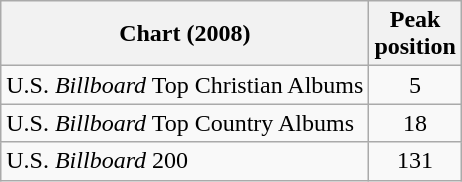<table class="wikitable">
<tr>
<th>Chart (2008)</th>
<th>Peak<br>position</th>
</tr>
<tr>
<td>U.S. <em>Billboard</em> Top Christian Albums</td>
<td align="center">5</td>
</tr>
<tr>
<td>U.S. <em>Billboard</em> Top Country Albums</td>
<td align="center">18</td>
</tr>
<tr>
<td>U.S. <em>Billboard</em> 200</td>
<td align="center">131</td>
</tr>
</table>
